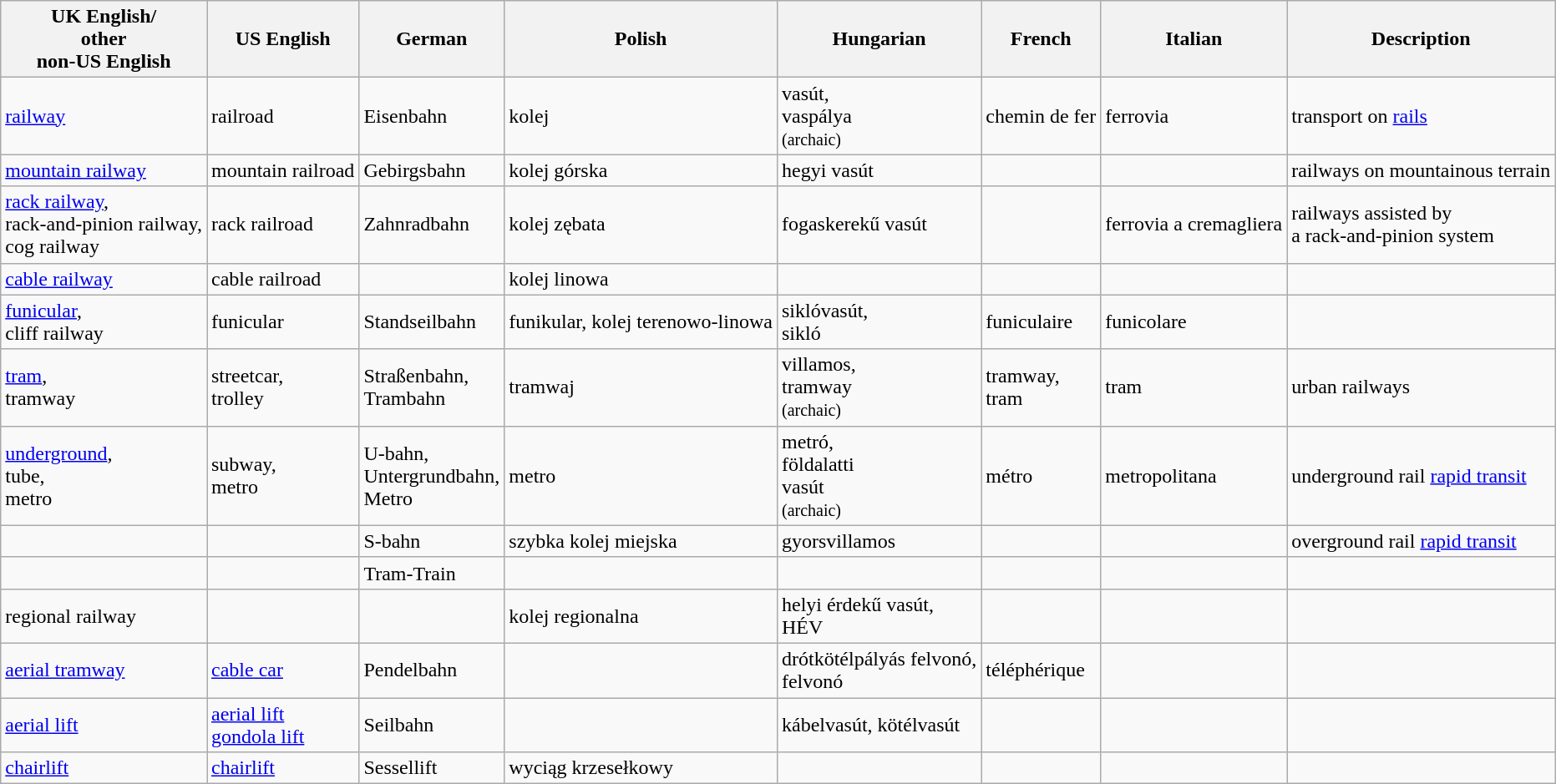<table class="wikitable sortable">
<tr>
<th>UK English/<br>other<br>non-US English</th>
<th>US English</th>
<th>German</th>
<th>Polish</th>
<th>Hungarian</th>
<th>French</th>
<th>Italian</th>
<th>Description</th>
</tr>
<tr>
<td><a href='#'>railway</a></td>
<td>railroad</td>
<td>Eisenbahn</td>
<td>kolej</td>
<td>vasút,<br>vaspálya<br><small>(archaic)</small></td>
<td>chemin de fer</td>
<td>ferrovia</td>
<td>transport on <a href='#'>rails</a></td>
</tr>
<tr>
<td><a href='#'>mountain railway</a></td>
<td>mountain railroad</td>
<td>Gebirgsbahn</td>
<td>kolej górska</td>
<td>hegyi vasút</td>
<td></td>
<td></td>
<td>railways on mountainous terrain</td>
</tr>
<tr>
<td><a href='#'>rack railway</a>,<br>rack-and-pinion railway,<br>cog railway</td>
<td>rack railroad</td>
<td>Zahnradbahn</td>
<td>kolej zębata</td>
<td>fogaskerekű vasút</td>
<td></td>
<td>ferrovia a cremagliera</td>
<td>railways assisted by<br>a rack-and-pinion system</td>
</tr>
<tr>
<td><a href='#'>cable railway</a></td>
<td>cable railroad</td>
<td></td>
<td>kolej linowa</td>
<td></td>
<td></td>
<td></td>
<td></td>
</tr>
<tr>
<td><a href='#'>funicular</a>,<br>cliff railway</td>
<td>funicular</td>
<td>Standseilbahn</td>
<td>funikular, kolej terenowo-linowa</td>
<td>siklóvasút,<br>sikló</td>
<td>funiculaire</td>
<td>funicolare</td>
<td></td>
</tr>
<tr>
<td><a href='#'>tram</a>,<br>tramway</td>
<td>streetcar,<br>trolley</td>
<td>Straßenbahn,<br>Trambahn</td>
<td>tramwaj</td>
<td>villamos,<br>tramway<br><small>(archaic)</small></td>
<td>tramway,<br>tram</td>
<td>tram</td>
<td>urban railways</td>
</tr>
<tr>
<td><a href='#'>underground</a>,<br>tube,<br>metro</td>
<td>subway,<br>metro</td>
<td>U-bahn,<br>Untergrundbahn,<br>Metro</td>
<td>metro</td>
<td>metró,<br>földalatti<br>vasút<br><small>(archaic)</small></td>
<td>métro</td>
<td>metropolitana</td>
<td>underground rail <a href='#'>rapid transit</a></td>
</tr>
<tr>
<td></td>
<td></td>
<td>S-bahn</td>
<td>szybka kolej miejska</td>
<td>gyorsvillamos</td>
<td></td>
<td></td>
<td>overground rail <a href='#'>rapid transit</a></td>
</tr>
<tr>
<td></td>
<td></td>
<td>Tram-Train</td>
<td></td>
<td></td>
<td></td>
<td></td>
<td></td>
</tr>
<tr>
<td>regional railway</td>
<td></td>
<td></td>
<td>kolej regionalna</td>
<td>helyi érdekű vasút,<br>HÉV</td>
<td></td>
<td></td>
<td></td>
</tr>
<tr>
<td><a href='#'>aerial tramway</a></td>
<td><a href='#'>cable car</a></td>
<td>Pendelbahn</td>
<td></td>
<td>drótkötélpályás felvonó,<br>felvonó</td>
<td>téléphérique</td>
<td></td>
<td></td>
</tr>
<tr>
<td><a href='#'>aerial lift</a></td>
<td><a href='#'>aerial lift</a><br><a href='#'>gondola lift</a></td>
<td>Seilbahn</td>
<td></td>
<td>kábelvasút, kötélvasút</td>
<td></td>
<td></td>
<td></td>
</tr>
<tr>
<td><a href='#'>chairlift</a></td>
<td><a href='#'>chairlift</a></td>
<td>Sessellift</td>
<td>wyciąg krzesełkowy</td>
<td></td>
<td></td>
<td></td>
<td></td>
</tr>
</table>
